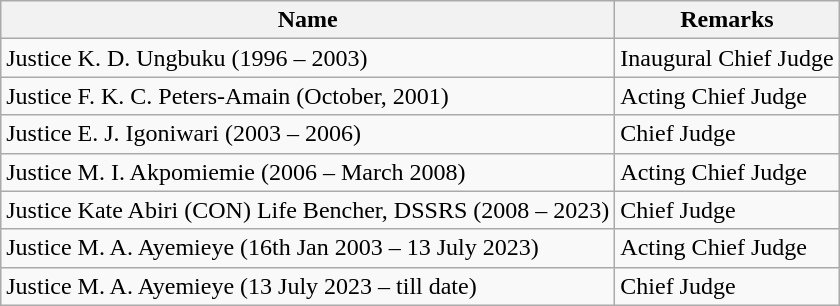<table class="wikitable">
<tr>
<th>Name</th>
<th>Remarks</th>
</tr>
<tr>
<td>Justice K. D. Ungbuku (1996 – 2003)</td>
<td>Inaugural Chief Judge</td>
</tr>
<tr>
<td>Justice F. K. C. Peters-Amain (October, 2001)</td>
<td>Acting Chief Judge</td>
</tr>
<tr>
<td>Justice E. J. Igoniwari (2003 – 2006)</td>
<td>Chief Judge</td>
</tr>
<tr>
<td>Justice M. I. Akpomiemie (2006 – March 2008)</td>
<td>Acting Chief Judge</td>
</tr>
<tr>
<td>Justice Kate Abiri (CON) Life Bencher, DSSRS (2008 – 2023)</td>
<td>Chief Judge</td>
</tr>
<tr>
<td>Justice M. A. Ayemieye (16th Jan 2003 – 13 July 2023)</td>
<td>Acting Chief Judge</td>
</tr>
<tr>
<td>Justice M. A. Ayemieye (13 July 2023 – till date)</td>
<td>Chief Judge</td>
</tr>
</table>
